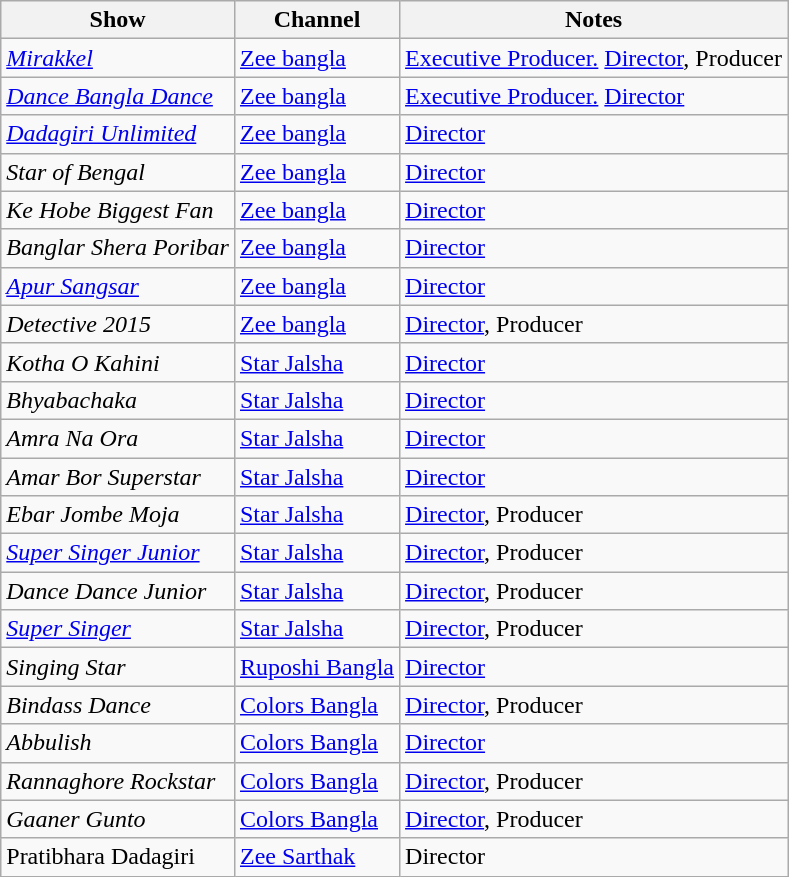<table class="wikitable">
<tr>
<th>Show</th>
<th>Channel</th>
<th>Notes</th>
</tr>
<tr>
<td><em><a href='#'>Mirakkel</a></em></td>
<td><a href='#'>Zee bangla</a></td>
<td><a href='#'>Executive Producer.</a> <a href='#'>Director</a>, Producer</td>
</tr>
<tr>
<td><em><a href='#'>Dance Bangla Dance</a></em></td>
<td><a href='#'>Zee bangla</a></td>
<td><a href='#'>Executive Producer.</a> <a href='#'>Director</a></td>
</tr>
<tr>
<td><em><a href='#'>Dadagiri Unlimited</a></em></td>
<td><a href='#'>Zee bangla</a></td>
<td><a href='#'>Director</a></td>
</tr>
<tr>
<td><em>Star of Bengal</em></td>
<td><a href='#'>Zee bangla</a></td>
<td><a href='#'>Director</a></td>
</tr>
<tr>
<td><em>Ke Hobe Biggest Fan</em></td>
<td><a href='#'>Zee bangla</a></td>
<td><a href='#'>Director</a></td>
</tr>
<tr>
<td><em>Banglar Shera Poribar</em></td>
<td><a href='#'>Zee bangla</a></td>
<td><a href='#'>Director</a></td>
</tr>
<tr>
<td><em><a href='#'>Apur Sangsar</a></em></td>
<td><a href='#'>Zee bangla</a></td>
<td><a href='#'>Director</a></td>
</tr>
<tr>
<td><em>Detective 2015</em></td>
<td><a href='#'>Zee bangla</a></td>
<td><a href='#'>Director</a>, Producer</td>
</tr>
<tr>
<td><em>Kotha O Kahini</em></td>
<td><a href='#'>Star Jalsha</a></td>
<td><a href='#'>Director</a></td>
</tr>
<tr>
<td><em>Bhyabachaka</em></td>
<td><a href='#'>Star Jalsha</a></td>
<td><a href='#'>Director</a></td>
</tr>
<tr>
<td><em>Amra Na Ora</em></td>
<td><a href='#'>Star Jalsha</a></td>
<td><a href='#'>Director</a></td>
</tr>
<tr>
<td><em>Amar Bor Superstar</em></td>
<td><a href='#'>Star Jalsha</a></td>
<td><a href='#'>Director</a></td>
</tr>
<tr>
<td><em>Ebar Jombe Moja</em></td>
<td><a href='#'>Star Jalsha</a></td>
<td><a href='#'>Director</a>, Producer</td>
</tr>
<tr>
<td><em><a href='#'>Super Singer Junior</a></em></td>
<td><a href='#'>Star Jalsha</a></td>
<td><a href='#'>Director</a>, Producer</td>
</tr>
<tr>
<td><em>Dance Dance Junior</em></td>
<td><a href='#'>Star Jalsha</a></td>
<td><a href='#'>Director</a>, Producer</td>
</tr>
<tr>
<td><em><a href='#'>Super Singer</a></em> </td>
<td><a href='#'>Star Jalsha</a></td>
<td><a href='#'>Director</a>, Producer</td>
</tr>
<tr>
<td><em>Singing Star</em></td>
<td><a href='#'>Ruposhi Bangla</a></td>
<td><a href='#'>Director</a></td>
</tr>
<tr>
<td><em>Bindass Dance</em></td>
<td><a href='#'>Colors Bangla</a></td>
<td><a href='#'>Director</a>, Producer</td>
</tr>
<tr>
<td><em>Abbulish</em></td>
<td><a href='#'>Colors Bangla</a></td>
<td><a href='#'>Director</a></td>
</tr>
<tr>
<td><em>Rannaghore Rockstar</em></td>
<td><a href='#'>Colors Bangla</a></td>
<td><a href='#'>Director</a>, Producer</td>
</tr>
<tr>
<td><em>Gaaner Gunto</em></td>
<td><a href='#'>Colors Bangla</a></td>
<td><a href='#'>Director</a>, Producer</td>
</tr>
<tr>
<td>Pratibhara Dadagiri</td>
<td><a href='#'>Zee Sarthak</a></td>
<td>Director</td>
</tr>
</table>
